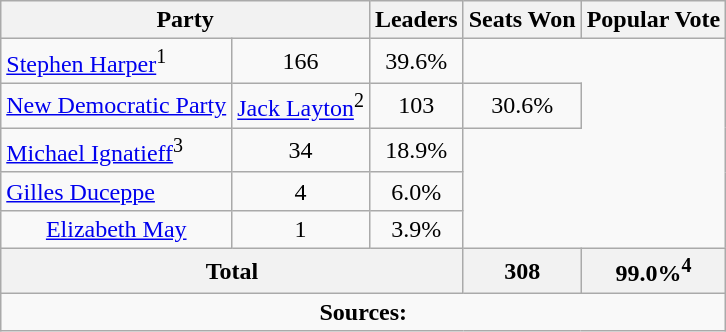<table class="wikitable">
<tr>
<th colspan="2">Party</th>
<th>Leaders</th>
<th>Seats Won</th>
<th>Popular Vote</th>
</tr>
<tr>
<td><a href='#'>Stephen Harper</a><sup>1</sup></td>
<td align=center>166</td>
<td align=center>39.6%</td>
</tr>
<tr>
<td><a href='#'>New Democratic Party</a></td>
<td><a href='#'>Jack Layton</a><sup>2</sup></td>
<td align=center>103</td>
<td align=center>30.6%</td>
</tr>
<tr>
<td><a href='#'>Michael Ignatieff</a><sup>3</sup></td>
<td align=center>34</td>
<td align=center>18.9%</td>
</tr>
<tr>
<td><a href='#'>Gilles Duceppe</a></td>
<td align=center>4</td>
<td align=center>6.0%</td>
</tr>
<tr>
<td align=center><a href='#'>Elizabeth May</a></td>
<td align=center>1</td>
<td align=center>3.9%</td>
</tr>
<tr>
<th colspan=3>Total</th>
<th>308</th>
<th>99.0%<sup>4</sup></th>
</tr>
<tr>
<td align="center" colspan=5><strong>Sources:</strong> </td>
</tr>
</table>
